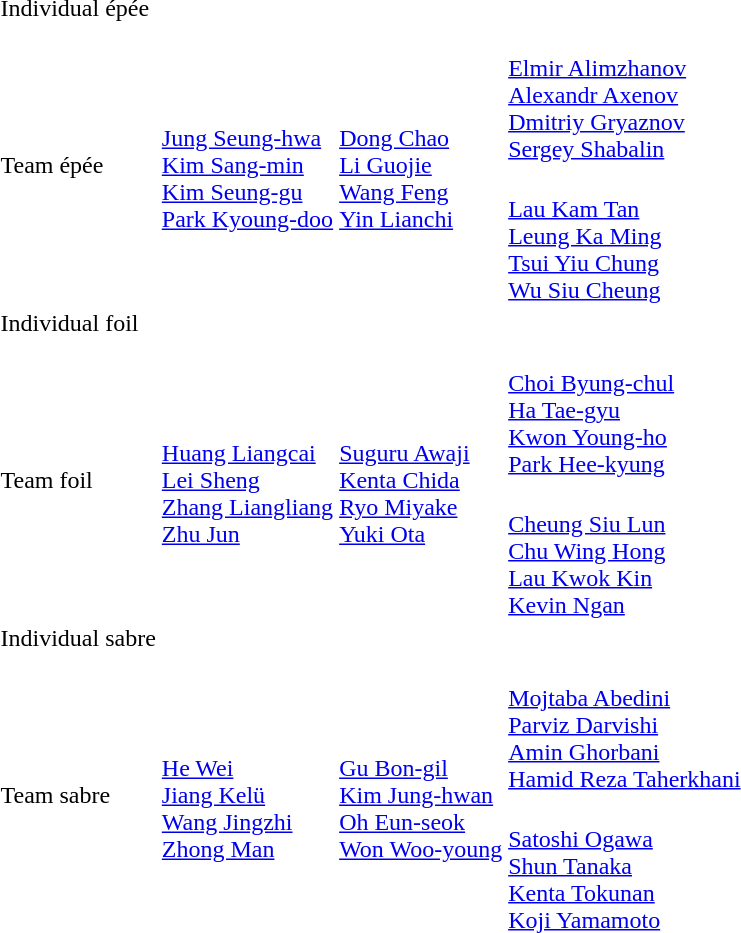<table>
<tr>
<td rowspan=2>Individual épée</td>
<td rowspan=2></td>
<td rowspan=2></td>
<td></td>
</tr>
<tr>
<td></td>
</tr>
<tr>
<td rowspan=2>Team épée</td>
<td rowspan=2><br><a href='#'>Jung Seung-hwa</a><br><a href='#'>Kim Sang-min</a><br><a href='#'>Kim Seung-gu</a><br><a href='#'>Park Kyoung-doo</a></td>
<td rowspan=2><br><a href='#'>Dong Chao</a><br><a href='#'>Li Guojie</a><br><a href='#'>Wang Feng</a><br><a href='#'>Yin Lianchi</a></td>
<td><br><a href='#'>Elmir Alimzhanov</a><br><a href='#'>Alexandr Axenov</a><br><a href='#'>Dmitriy Gryaznov</a><br><a href='#'>Sergey Shabalin</a></td>
</tr>
<tr>
<td><br><a href='#'>Lau Kam Tan</a><br><a href='#'>Leung Ka Ming</a><br><a href='#'>Tsui Yiu Chung</a><br><a href='#'>Wu Siu Cheung</a></td>
</tr>
<tr>
<td rowspan=2>Individual foil</td>
<td rowspan=2></td>
<td rowspan=2></td>
<td></td>
</tr>
<tr>
<td></td>
</tr>
<tr>
<td rowspan=2>Team foil</td>
<td rowspan=2><br><a href='#'>Huang Liangcai</a><br><a href='#'>Lei Sheng</a><br><a href='#'>Zhang Liangliang</a><br><a href='#'>Zhu Jun</a></td>
<td rowspan=2><br><a href='#'>Suguru Awaji</a><br><a href='#'>Kenta Chida</a><br><a href='#'>Ryo Miyake</a><br><a href='#'>Yuki Ota</a></td>
<td><br><a href='#'>Choi Byung-chul</a><br><a href='#'>Ha Tae-gyu</a><br><a href='#'>Kwon Young-ho</a><br><a href='#'>Park Hee-kyung</a></td>
</tr>
<tr>
<td><br><a href='#'>Cheung Siu Lun</a><br><a href='#'>Chu Wing Hong</a><br><a href='#'>Lau Kwok Kin</a><br><a href='#'>Kevin Ngan</a></td>
</tr>
<tr>
<td rowspan=2>Individual sabre</td>
<td rowspan=2></td>
<td rowspan=2></td>
<td></td>
</tr>
<tr>
<td></td>
</tr>
<tr>
<td rowspan=2>Team sabre</td>
<td rowspan=2><br><a href='#'>He Wei</a><br><a href='#'>Jiang Kelü</a><br><a href='#'>Wang Jingzhi</a><br><a href='#'>Zhong Man</a></td>
<td rowspan=2><br><a href='#'>Gu Bon-gil</a><br><a href='#'>Kim Jung-hwan</a><br><a href='#'>Oh Eun-seok</a><br><a href='#'>Won Woo-young</a></td>
<td><br><a href='#'>Mojtaba Abedini</a><br><a href='#'>Parviz Darvishi</a><br><a href='#'>Amin Ghorbani</a><br><a href='#'>Hamid Reza Taherkhani</a></td>
</tr>
<tr>
<td><br><a href='#'>Satoshi Ogawa</a><br><a href='#'>Shun Tanaka</a><br><a href='#'>Kenta Tokunan</a><br><a href='#'>Koji Yamamoto</a></td>
</tr>
</table>
